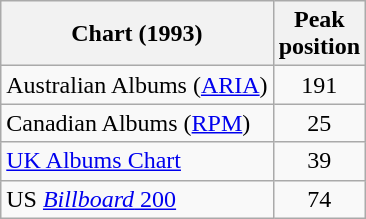<table class="wikitable sortable">
<tr>
<th>Chart (1993)</th>
<th>Peak<br>position</th>
</tr>
<tr>
<td>Australian Albums (<a href='#'>ARIA</a>)</td>
<td style="text-align:center;">191</td>
</tr>
<tr>
<td>Canadian Albums (<a href='#'>RPM</a>)</td>
<td style="text-align:center;">25</td>
</tr>
<tr>
<td><a href='#'>UK Albums Chart</a></td>
<td style="text-align:center;">39</td>
</tr>
<tr>
<td>US <a href='#'><em>Billboard</em> 200</a></td>
<td style="text-align:center;">74</td>
</tr>
</table>
